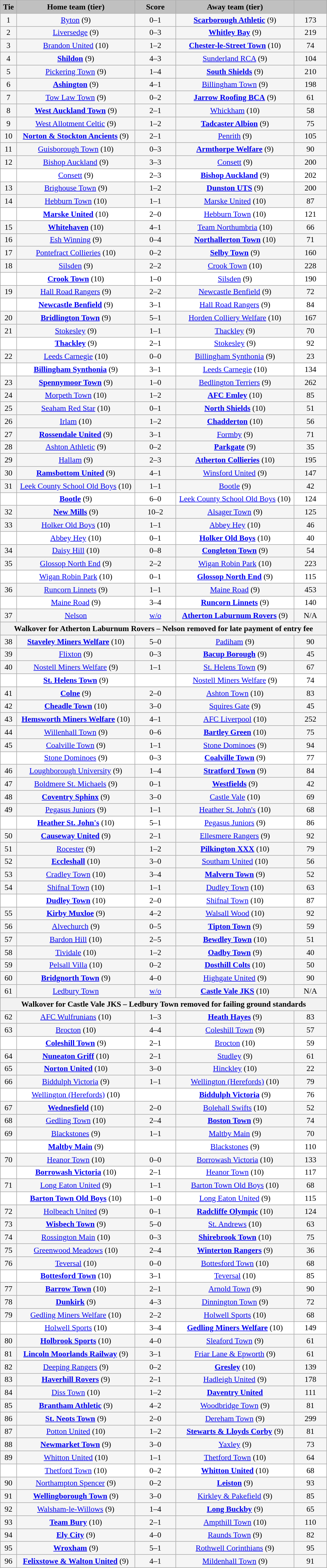<table class="wikitable" style="width: 600px; background:WhiteSmoke; text-align:center; font-size:90%">
<tr>
<td scope="col" style="width:  5.00%; background:silver;"><strong>Tie</strong></td>
<td scope="col" style="width: 36.25%; background:silver;"><strong>Home team (tier)</strong></td>
<td scope="col" style="width: 12.50%; background:silver;"><strong>Score</strong></td>
<td scope="col" style="width: 36.25%; background:silver;"><strong>Away team (tier)</strong></td>
<td scope="col" style="width: 10.00%; background:silver;"><strong></strong></td>
</tr>
<tr>
<td>1</td>
<td><a href='#'>Ryton</a> (9)</td>
<td>0–1</td>
<td><strong><a href='#'>Scarborough Athletic</a></strong> (9)</td>
<td>173</td>
</tr>
<tr>
<td>2</td>
<td><a href='#'>Liversedge</a> (9)</td>
<td>0–3</td>
<td><strong><a href='#'>Whitley Bay</a></strong> (9)</td>
<td>219</td>
</tr>
<tr>
<td>3</td>
<td><a href='#'>Brandon United</a> (10)</td>
<td>1–2</td>
<td><strong><a href='#'>Chester-le-Street Town</a></strong> (10)</td>
<td>74</td>
</tr>
<tr>
<td>4</td>
<td><strong><a href='#'>Shildon</a></strong> (9)</td>
<td>4–3</td>
<td><a href='#'>Sunderland RCA</a> (9)</td>
<td>104</td>
</tr>
<tr>
<td>5</td>
<td><a href='#'>Pickering Town</a> (9)</td>
<td>1–4</td>
<td><strong><a href='#'>South Shields</a></strong> (9)</td>
<td>210</td>
</tr>
<tr>
<td>6</td>
<td><strong><a href='#'>Ashington</a></strong> (9)</td>
<td>4–1</td>
<td><a href='#'>Billingham Town</a> (9)</td>
<td>198</td>
</tr>
<tr>
<td>7</td>
<td><a href='#'>Tow Law Town</a> (9)</td>
<td>0–2</td>
<td><strong><a href='#'>Jarrow Roofing BCA</a></strong> (9)</td>
<td>61</td>
</tr>
<tr>
<td>8</td>
<td><strong><a href='#'>West Auckland Town</a></strong> (9)</td>
<td>2–1</td>
<td><a href='#'>Whickham</a> (10)</td>
<td>58</td>
</tr>
<tr>
<td>9</td>
<td><a href='#'>West Allotment Celtic</a> (9)</td>
<td>1–2</td>
<td><strong><a href='#'>Tadcaster Albion</a></strong> (9)</td>
<td>75</td>
</tr>
<tr>
<td>10</td>
<td><strong><a href='#'>Norton & Stockton Ancients</a></strong> (9)</td>
<td>2–1</td>
<td><a href='#'>Penrith</a> (9)</td>
<td>105</td>
</tr>
<tr>
<td>11</td>
<td><a href='#'>Guisborough Town</a> (10)</td>
<td>0–3</td>
<td><strong><a href='#'>Armthorpe Welfare</a></strong> (9)</td>
<td>90</td>
</tr>
<tr>
<td>12</td>
<td><a href='#'>Bishop Auckland</a> (9)</td>
<td>3–3</td>
<td><a href='#'>Consett</a> (9)</td>
<td>200</td>
</tr>
<tr style="background:white;">
<td><em></em></td>
<td><a href='#'>Consett</a> (9)</td>
<td>2–3</td>
<td><strong><a href='#'>Bishop Auckland</a></strong> (9)</td>
<td>202</td>
</tr>
<tr>
<td>13</td>
<td><a href='#'>Brighouse Town</a> (9)</td>
<td>1–2</td>
<td><strong><a href='#'>Dunston UTS</a></strong> (9)</td>
<td>200</td>
</tr>
<tr>
<td>14</td>
<td><a href='#'>Hebburn Town</a> (10)</td>
<td>1–1</td>
<td><a href='#'>Marske United</a> (10)</td>
<td>87</td>
</tr>
<tr style="background:white;">
<td><em></em></td>
<td><strong><a href='#'>Marske United</a></strong> (10)</td>
<td>2–0</td>
<td><a href='#'>Hebburn Town</a> (10)</td>
<td>121</td>
</tr>
<tr>
<td>15</td>
<td><strong><a href='#'>Whitehaven</a></strong> (10)</td>
<td>4–1</td>
<td><a href='#'>Team Northumbria</a> (10)</td>
<td>66</td>
</tr>
<tr>
<td>16</td>
<td><a href='#'>Esh Winning</a> (9)</td>
<td>0–4</td>
<td><strong><a href='#'>Northallerton Town</a></strong> (10)</td>
<td>71</td>
</tr>
<tr>
<td>17</td>
<td><a href='#'>Pontefract Collieries</a> (10)</td>
<td>0–2</td>
<td><strong><a href='#'>Selby Town</a></strong> (9)</td>
<td>160</td>
</tr>
<tr>
<td>18</td>
<td><a href='#'>Silsden</a> (9)</td>
<td>2–2</td>
<td><a href='#'>Crook Town</a> (10)</td>
<td>228</td>
</tr>
<tr style="background:white;">
<td><em></em></td>
<td><strong><a href='#'>Crook Town</a></strong> (10)</td>
<td>1–0</td>
<td><a href='#'>Silsden</a> (9)</td>
<td>190</td>
</tr>
<tr>
<td>19</td>
<td><a href='#'>Hall Road Rangers</a> (9)</td>
<td>2–2</td>
<td><a href='#'>Newcastle Benfield</a> (9)</td>
<td>72</td>
</tr>
<tr style="background:white;">
<td><em></em></td>
<td><strong><a href='#'>Newcastle Benfield</a></strong> (9)</td>
<td>3–1</td>
<td><a href='#'>Hall Road Rangers</a> (9)</td>
<td>84</td>
</tr>
<tr>
<td>20</td>
<td><strong><a href='#'>Bridlington Town</a></strong> (9)</td>
<td>5–1</td>
<td><a href='#'>Horden Colliery Welfare</a> (10)</td>
<td>167</td>
</tr>
<tr>
<td>21</td>
<td><a href='#'>Stokesley</a> (9)</td>
<td>1–1</td>
<td><a href='#'>Thackley</a> (9)</td>
<td>70</td>
</tr>
<tr style="background:white;">
<td><em></em></td>
<td><strong><a href='#'>Thackley</a></strong> (9)</td>
<td>2–1</td>
<td><a href='#'>Stokesley</a> (9)</td>
<td>92</td>
</tr>
<tr>
<td>22</td>
<td><a href='#'>Leeds Carnegie</a> (10)</td>
<td>0–0</td>
<td><a href='#'>Billingham Synthonia</a> (9)</td>
<td>23</td>
</tr>
<tr style="background:white;">
<td><em></em></td>
<td><strong><a href='#'>Billingham Synthonia</a></strong> (9)</td>
<td>3–1</td>
<td><a href='#'>Leeds Carnegie</a> (10)</td>
<td>134</td>
</tr>
<tr>
<td>23</td>
<td><strong><a href='#'>Spennymoor Town</a></strong> (9)</td>
<td>1–0</td>
<td><a href='#'>Bedlington Terriers</a> (9)</td>
<td>262</td>
</tr>
<tr>
<td>24</td>
<td><a href='#'>Morpeth Town</a> (10)</td>
<td>1–2</td>
<td><strong><a href='#'>AFC Emley</a></strong> (10)</td>
<td>85</td>
</tr>
<tr>
<td>25</td>
<td><a href='#'>Seaham Red Star</a> (10)</td>
<td>0–1</td>
<td><strong><a href='#'>North Shields</a></strong> (10)</td>
<td>51</td>
</tr>
<tr>
<td>26</td>
<td><a href='#'>Irlam</a> (10)</td>
<td>1–2</td>
<td><strong><a href='#'>Chadderton</a></strong> (10)</td>
<td>56</td>
</tr>
<tr>
<td>27</td>
<td><strong><a href='#'>Rossendale United</a></strong> (9)</td>
<td>3–1</td>
<td><a href='#'>Formby</a> (9)</td>
<td>71</td>
</tr>
<tr>
<td>28</td>
<td><a href='#'>Ashton Athletic</a> (9)</td>
<td>0–2</td>
<td><strong><a href='#'>Parkgate</a></strong> (9)</td>
<td>35</td>
</tr>
<tr>
<td>29</td>
<td><a href='#'>Hallam</a> (9)</td>
<td>2–3</td>
<td><strong><a href='#'>Atherton Collieries</a></strong> (10)</td>
<td>195</td>
</tr>
<tr>
<td>30</td>
<td><strong><a href='#'>Ramsbottom United</a></strong> (9)</td>
<td>4–1</td>
<td><a href='#'>Winsford United</a> (9)</td>
<td>147</td>
</tr>
<tr>
<td>31</td>
<td><a href='#'>Leek County School Old Boys</a> (10)</td>
<td>1–1</td>
<td><a href='#'>Bootle</a> (9)</td>
<td>42</td>
</tr>
<tr style="background:white;">
<td><em></em></td>
<td><strong><a href='#'>Bootle</a></strong> (9)</td>
<td>6–0</td>
<td><a href='#'>Leek County School Old Boys</a> (10)</td>
<td>124</td>
</tr>
<tr>
<td>32</td>
<td><strong><a href='#'>New Mills</a></strong> (9)</td>
<td>10–2</td>
<td><a href='#'>Alsager Town</a> (9)</td>
<td>125</td>
</tr>
<tr>
<td>33</td>
<td><a href='#'>Holker Old Boys</a> (10)</td>
<td>1–1</td>
<td><a href='#'>Abbey Hey</a> (10)</td>
<td>46</td>
</tr>
<tr style="background:white;">
<td><em></em></td>
<td><a href='#'>Abbey Hey</a> (10)</td>
<td>0–1</td>
<td><strong><a href='#'>Holker Old Boys</a></strong> (10)</td>
<td>40</td>
</tr>
<tr>
<td>34</td>
<td><a href='#'>Daisy Hill</a> (10)</td>
<td>0–8</td>
<td><strong><a href='#'>Congleton Town</a></strong> (9)</td>
<td>54</td>
</tr>
<tr>
<td>35</td>
<td><a href='#'>Glossop North End</a> (9)</td>
<td>2–2</td>
<td><a href='#'>Wigan Robin Park</a> (10)</td>
<td>223</td>
</tr>
<tr style="background:white;">
<td><em></em></td>
<td><a href='#'>Wigan Robin Park</a> (10)</td>
<td>0–1</td>
<td><strong><a href='#'>Glossop North End</a></strong> (9)</td>
<td>115</td>
</tr>
<tr>
<td>36</td>
<td><a href='#'>Runcorn Linnets</a> (9)</td>
<td>1–1</td>
<td><a href='#'>Maine Road</a> (9)</td>
<td>453</td>
</tr>
<tr style="background:white;">
<td><em></em></td>
<td><a href='#'>Maine Road</a> (9)</td>
<td>3–4</td>
<td><strong><a href='#'>Runcorn Linnets</a></strong> (9)</td>
<td>140</td>
</tr>
<tr>
<td>37</td>
<td><a href='#'>Nelson</a></td>
<td><a href='#'>w/o</a></td>
<td><strong><a href='#'>Atherton Laburnum Rovers</a></strong> (9)</td>
<td>N/A</td>
</tr>
<tr>
<th colspan="5">Walkover for Atherton Laburnum Rovers – Nelson removed for late payment of entry fee</th>
</tr>
<tr>
<td>38</td>
<td><strong><a href='#'>Staveley Miners Welfare</a></strong> (10)</td>
<td>5–0</td>
<td><a href='#'>Padiham</a> (9)</td>
<td>90</td>
</tr>
<tr>
<td>39</td>
<td><a href='#'>Flixton</a> (9)</td>
<td>0–3</td>
<td><strong><a href='#'>Bacup Borough</a></strong> (9)</td>
<td>45</td>
</tr>
<tr>
<td>40</td>
<td><a href='#'>Nostell Miners Welfare</a> (9)</td>
<td>1–1</td>
<td><a href='#'>St. Helens Town</a> (9)</td>
<td>67</td>
</tr>
<tr style="background:white;">
<td><em></em></td>
<td><strong><a href='#'>St. Helens Town</a></strong> (9)</td>
<td></td>
<td><a href='#'>Nostell Miners Welfare</a> (9)</td>
<td>74</td>
</tr>
<tr>
<td>41</td>
<td><strong><a href='#'>Colne</a></strong> (9)</td>
<td>2–0</td>
<td><a href='#'>Ashton Town</a> (10)</td>
<td>83</td>
</tr>
<tr>
<td>42</td>
<td><strong><a href='#'>Cheadle Town</a></strong> (10)</td>
<td>3–0</td>
<td><a href='#'>Squires Gate</a> (9)</td>
<td>45</td>
</tr>
<tr>
<td>43</td>
<td><strong><a href='#'>Hemsworth Miners Welfare</a></strong> (10)</td>
<td>4–1</td>
<td><a href='#'>AFC Liverpool</a> (10)</td>
<td>252</td>
</tr>
<tr>
<td>44</td>
<td><a href='#'>Willenhall Town</a> (9)</td>
<td>0–6</td>
<td><strong><a href='#'>Bartley Green</a></strong> (10)</td>
<td>75</td>
</tr>
<tr>
<td>45</td>
<td><a href='#'>Coalville Town</a> (9)</td>
<td>1–1</td>
<td><a href='#'>Stone Dominoes</a> (9)</td>
<td>94</td>
</tr>
<tr style="background:white;">
<td><em></em></td>
<td><a href='#'>Stone Dominoes</a> (9)</td>
<td>0–3</td>
<td><strong><a href='#'>Coalville Town</a></strong> (9)</td>
<td>77</td>
</tr>
<tr>
<td>46</td>
<td><a href='#'>Loughborough University</a> (9)</td>
<td>1–4</td>
<td><strong><a href='#'>Stratford Town</a></strong> (9)</td>
<td>84</td>
</tr>
<tr>
<td>47</td>
<td><a href='#'>Boldmere St. Michaels</a> (9)</td>
<td>0–1</td>
<td><strong><a href='#'>Westfields</a></strong> (9)</td>
<td>42</td>
</tr>
<tr>
<td>48</td>
<td><strong><a href='#'>Coventry Sphinx</a></strong> (9)</td>
<td>3–0</td>
<td><a href='#'>Castle Vale</a> (10)</td>
<td>69</td>
</tr>
<tr>
<td>49</td>
<td><a href='#'>Pegasus Juniors</a> (9)</td>
<td>1–1</td>
<td><a href='#'>Heather St. John's</a> (10)</td>
<td>68</td>
</tr>
<tr style="background:white;">
<td><em></em></td>
<td><strong><a href='#'>Heather St. John's</a></strong> (10)</td>
<td>5–1</td>
<td><a href='#'>Pegasus Juniors</a> (9)</td>
<td>86</td>
</tr>
<tr>
<td>50</td>
<td><strong><a href='#'>Causeway United</a></strong> (9)</td>
<td>2–1</td>
<td><a href='#'>Ellesmere Rangers</a> (9)</td>
<td>92</td>
</tr>
<tr>
<td>51</td>
<td><a href='#'>Rocester</a> (9)</td>
<td>1–2</td>
<td><strong><a href='#'>Pilkington XXX</a></strong> (10)</td>
<td>79</td>
</tr>
<tr>
<td>52</td>
<td><strong><a href='#'>Eccleshall</a></strong> (10)</td>
<td>3–0</td>
<td><a href='#'>Southam United</a> (10)</td>
<td>56</td>
</tr>
<tr>
<td>53</td>
<td><a href='#'>Cradley Town</a> (10)</td>
<td>3–4</td>
<td><strong><a href='#'>Malvern Town</a></strong> (9)</td>
<td>52</td>
</tr>
<tr>
<td>54</td>
<td><a href='#'>Shifnal Town</a> (10)</td>
<td>1–1</td>
<td><a href='#'>Dudley Town</a> (10)</td>
<td>63</td>
</tr>
<tr style="background:white;">
<td><em></em></td>
<td><strong><a href='#'>Dudley Town</a></strong> (10)</td>
<td>2–0</td>
<td><a href='#'>Shifnal Town</a> (10)</td>
<td>87</td>
</tr>
<tr>
<td>55</td>
<td><strong><a href='#'>Kirby Muxloe</a></strong> (9)</td>
<td>4–2</td>
<td><a href='#'>Walsall Wood</a> (10)</td>
<td>92</td>
</tr>
<tr>
<td>56</td>
<td><a href='#'>Alvechurch</a> (9)</td>
<td>0–5</td>
<td><strong><a href='#'>Tipton Town</a></strong> (9)</td>
<td>59</td>
</tr>
<tr>
<td>57</td>
<td><a href='#'>Bardon Hill</a> (10)</td>
<td>2–5</td>
<td><strong><a href='#'>Bewdley Town</a></strong> (10)</td>
<td>51</td>
</tr>
<tr>
<td>58</td>
<td><a href='#'>Tividale</a> (10)</td>
<td>1–2</td>
<td><strong><a href='#'>Oadby Town</a></strong> (9)</td>
<td>40</td>
</tr>
<tr>
<td>59</td>
<td><a href='#'>Pelsall Villa</a> (10)</td>
<td>0–2</td>
<td><strong><a href='#'>Dosthill Colts</a></strong> (10)</td>
<td>50</td>
</tr>
<tr>
<td>60</td>
<td><strong><a href='#'>Bridgnorth Town</a></strong> (9)</td>
<td>4–0</td>
<td><a href='#'>Highgate United</a> (9)</td>
<td>90</td>
</tr>
<tr>
<td>61</td>
<td><a href='#'>Ledbury Town</a></td>
<td><a href='#'>w/o</a></td>
<td><strong><a href='#'>Castle Vale JKS</a></strong> (10)</td>
<td>N/A</td>
</tr>
<tr>
<th colspan="5">Walkover for Castle Vale JKS – Ledbury Town removed for failing ground standards</th>
</tr>
<tr>
<td>62</td>
<td><a href='#'>AFC Wulfrunians</a> (10)</td>
<td>1–3</td>
<td><strong><a href='#'>Heath Hayes</a></strong> (9)</td>
<td>83</td>
</tr>
<tr>
<td>63</td>
<td><a href='#'>Brocton</a> (10)</td>
<td>4–4</td>
<td><a href='#'>Coleshill Town</a> (9)</td>
<td>57</td>
</tr>
<tr style="background:white;">
<td><em></em></td>
<td><strong><a href='#'>Coleshill Town</a></strong> (9)</td>
<td>2–1</td>
<td><a href='#'>Brocton</a> (10)</td>
<td>59</td>
</tr>
<tr>
<td>64</td>
<td><strong><a href='#'>Nuneaton Griff</a></strong> (10)</td>
<td>2–1</td>
<td><a href='#'>Studley</a> (9)</td>
<td>61</td>
</tr>
<tr>
<td>65</td>
<td><strong><a href='#'>Norton United</a></strong> (10)</td>
<td>3–0</td>
<td><a href='#'>Hinckley</a> (10)</td>
<td>22</td>
</tr>
<tr>
<td>66</td>
<td><a href='#'>Biddulph Victoria</a> (9)</td>
<td>1–1</td>
<td><a href='#'>Wellington (Herefords)</a> (10)</td>
<td>79</td>
</tr>
<tr style="background:white;">
<td><em></em></td>
<td><a href='#'>Wellington (Herefords)</a> (10)</td>
<td></td>
<td><strong><a href='#'>Biddulph Victoria</a></strong> (9)</td>
<td>76</td>
</tr>
<tr>
<td>67</td>
<td><strong><a href='#'>Wednesfield</a></strong> (10)</td>
<td>2–0</td>
<td><a href='#'>Bolehall Swifts</a> (10)</td>
<td>52</td>
</tr>
<tr>
<td>68</td>
<td><a href='#'>Gedling Town</a> (10)</td>
<td>2–4</td>
<td><strong><a href='#'>Boston Town</a></strong> (9)</td>
<td>74</td>
</tr>
<tr>
<td>69</td>
<td><a href='#'>Blackstones</a> (9)</td>
<td>1–1</td>
<td><a href='#'>Maltby Main</a> (9)</td>
<td>70</td>
</tr>
<tr style="background:white;">
<td><em></em></td>
<td><strong><a href='#'>Maltby Main</a></strong> (9)</td>
<td></td>
<td><a href='#'>Blackstones</a> (9)</td>
<td>110</td>
</tr>
<tr>
<td>70</td>
<td><a href='#'>Heanor Town</a> (10)</td>
<td>0–0</td>
<td><a href='#'>Borrowash Victoria</a> (10)</td>
<td>133</td>
</tr>
<tr style="background:white;">
<td><em></em></td>
<td><strong><a href='#'>Borrowash Victoria</a></strong> (10)</td>
<td>2–1</td>
<td><a href='#'>Heanor Town</a> (10)</td>
<td>117</td>
</tr>
<tr>
<td>71</td>
<td><a href='#'>Long Eaton United</a> (9)</td>
<td>1–1</td>
<td><a href='#'>Barton Town Old Boys</a> (10)</td>
<td>68</td>
</tr>
<tr style="background:white;">
<td><em></em></td>
<td><strong><a href='#'>Barton Town Old Boys</a></strong> (10)</td>
<td>1–0</td>
<td><a href='#'>Long Eaton United</a> (9)</td>
<td>115</td>
</tr>
<tr>
<td>72</td>
<td><a href='#'>Holbeach United</a> (9)</td>
<td>0–1</td>
<td><strong><a href='#'>Radcliffe Olympic</a></strong> (10)</td>
<td>124</td>
</tr>
<tr>
<td>73</td>
<td><strong><a href='#'>Wisbech Town</a></strong> (9)</td>
<td>5–0</td>
<td><a href='#'>St. Andrews</a> (10)</td>
<td>63</td>
</tr>
<tr>
<td>74</td>
<td><a href='#'>Rossington Main</a> (10)</td>
<td>0–3</td>
<td><strong><a href='#'>Shirebrook Town</a></strong> (10)</td>
<td>75</td>
</tr>
<tr>
<td>75</td>
<td><a href='#'>Greenwood Meadows</a> (10)</td>
<td>2–4</td>
<td><strong><a href='#'>Winterton Rangers</a></strong> (9)</td>
<td>36</td>
</tr>
<tr>
<td>76</td>
<td><a href='#'>Teversal</a> (10)</td>
<td>0–0</td>
<td><a href='#'>Bottesford Town</a> (10)</td>
<td>68</td>
</tr>
<tr style="background:white;">
<td><em></em></td>
<td><strong><a href='#'>Bottesford Town</a></strong> (10)</td>
<td>3–1</td>
<td><a href='#'>Teversal</a> (10)</td>
<td>85</td>
</tr>
<tr>
<td>77</td>
<td><strong><a href='#'>Barrow Town</a></strong> (10)</td>
<td>2–1</td>
<td><a href='#'>Arnold Town</a> (9)</td>
<td>90</td>
</tr>
<tr>
<td>78</td>
<td><strong><a href='#'>Dunkirk</a></strong> (9)</td>
<td>4–3</td>
<td><a href='#'>Dinnington Town</a> (9)</td>
<td>72</td>
</tr>
<tr>
<td>79</td>
<td><a href='#'>Gedling Miners Welfare</a> (10)</td>
<td>2–2</td>
<td><a href='#'>Holwell Sports</a> (10)</td>
<td>68</td>
</tr>
<tr style="background:white;">
<td><em></em></td>
<td><a href='#'>Holwell Sports</a> (10)</td>
<td>3–4</td>
<td><strong><a href='#'>Gedling Miners Welfare</a></strong> (10)</td>
<td>149</td>
</tr>
<tr>
<td>80</td>
<td><strong><a href='#'>Holbrook Sports</a></strong> (10)</td>
<td>4–0</td>
<td><a href='#'>Sleaford Town</a> (9)</td>
<td>61</td>
</tr>
<tr>
<td>81</td>
<td><strong><a href='#'>Lincoln Moorlands Railway</a></strong> (9)</td>
<td>3–1</td>
<td><a href='#'>Friar Lane & Epworth</a> (9)</td>
<td>61</td>
</tr>
<tr>
<td>82</td>
<td><a href='#'>Deeping Rangers</a> (9)</td>
<td>0–2</td>
<td><strong><a href='#'>Gresley</a></strong> (10)</td>
<td>139</td>
</tr>
<tr>
<td>83</td>
<td><strong><a href='#'>Haverhill Rovers</a></strong> (9)</td>
<td>2–1</td>
<td><a href='#'>Hadleigh United</a> (9)</td>
<td>178</td>
</tr>
<tr>
<td>84</td>
<td><a href='#'>Diss Town</a> (10)</td>
<td>1–2</td>
<td><strong><a href='#'>Daventry United</a></strong></td>
<td>111</td>
</tr>
<tr>
<td>85</td>
<td><strong><a href='#'>Brantham Athletic</a></strong> (9)</td>
<td>4–2</td>
<td><a href='#'>Woodbridge Town</a> (9)</td>
<td>81</td>
</tr>
<tr>
<td>86</td>
<td><strong><a href='#'>St. Neots Town</a></strong> (9)</td>
<td>2–0</td>
<td><a href='#'>Dereham Town</a> (9)</td>
<td>299</td>
</tr>
<tr>
<td>87</td>
<td><a href='#'>Potton United</a> (10)</td>
<td>1–2</td>
<td><strong><a href='#'>Stewarts & Lloyds Corby</a></strong> (9)</td>
<td>81</td>
</tr>
<tr>
<td>88</td>
<td><strong><a href='#'>Newmarket Town</a></strong> (9)</td>
<td>3–0</td>
<td><a href='#'>Yaxley</a> (9)</td>
<td>73</td>
</tr>
<tr>
<td>89</td>
<td><a href='#'>Whitton United</a> (10)</td>
<td>1–1</td>
<td><a href='#'>Thetford Town</a> (10)</td>
<td>64</td>
</tr>
<tr style="background:white;">
<td><em></em></td>
<td><a href='#'>Thetford Town</a> (10)</td>
<td>0–2</td>
<td><strong><a href='#'>Whitton United</a></strong> (10)</td>
<td>68</td>
</tr>
<tr>
<td>90</td>
<td><a href='#'>Northampton Spencer</a> (9)</td>
<td>0–2</td>
<td><strong><a href='#'>Leiston</a></strong> (9)</td>
<td>93</td>
</tr>
<tr>
<td>91</td>
<td><strong><a href='#'>Wellingborough Town</a></strong> (9)</td>
<td>3–0</td>
<td><a href='#'>Kirkley & Pakefield</a> (9)</td>
<td>85</td>
</tr>
<tr>
<td>92</td>
<td><a href='#'>Walsham-le-Willows</a> (9)</td>
<td>1–4</td>
<td><strong><a href='#'>Long Buckby</a></strong> (9)</td>
<td>65</td>
</tr>
<tr>
<td>93</td>
<td><strong><a href='#'>Team Bury</a></strong> (10)</td>
<td>2–1</td>
<td><a href='#'>Ampthill Town</a> (10)</td>
<td>110</td>
</tr>
<tr>
<td>94</td>
<td><strong><a href='#'>Ely City</a></strong> (9)</td>
<td>4–0</td>
<td><a href='#'>Raunds Town</a> (9)</td>
<td>82</td>
</tr>
<tr>
<td>95</td>
<td><strong><a href='#'>Wroxham</a></strong> (9)</td>
<td>5–1</td>
<td><a href='#'>Rothwell Corinthians</a> (9)</td>
<td>95</td>
</tr>
<tr>
<td>96</td>
<td><strong><a href='#'>Felixstowe & Walton United</a></strong> (9)</td>
<td>4–1</td>
<td><a href='#'>Mildenhall Town</a> (9)</td>
<td>91</td>
</tr>
</table>
